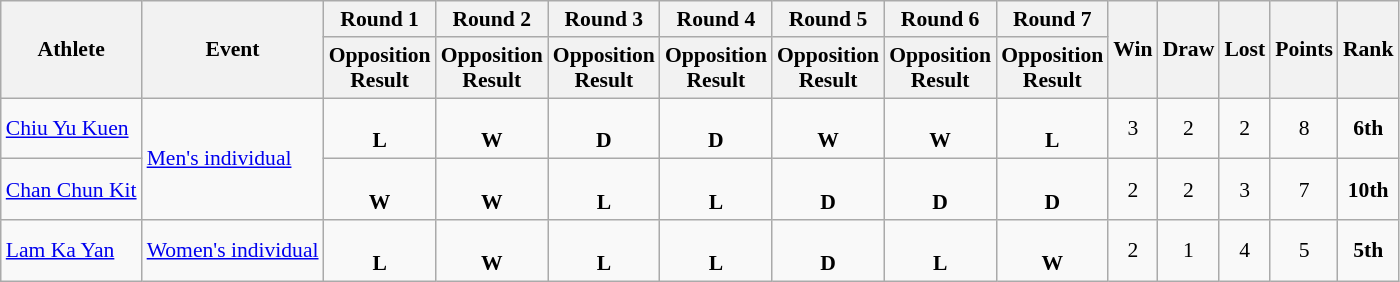<table class=wikitable style="font-size:90%">
<tr>
<th rowspan=2>Athlete</th>
<th rowspan=2>Event</th>
<th>Round 1</th>
<th>Round 2</th>
<th>Round 3</th>
<th>Round 4</th>
<th>Round 5</th>
<th>Round 6</th>
<th>Round 7</th>
<th rowspan=2>Win</th>
<th rowspan=2>Draw</th>
<th rowspan=2>Lost</th>
<th rowspan=2>Points</th>
<th rowspan=2>Rank</th>
</tr>
<tr>
<th>Opposition<br>Result</th>
<th>Opposition<br>Result</th>
<th>Opposition<br>Result</th>
<th>Opposition<br>Result</th>
<th>Opposition<br>Result</th>
<th>Opposition<br>Result</th>
<th>Opposition<br>Result</th>
</tr>
<tr>
<td><a href='#'>Chiu Yu Kuen</a></td>
<td rowspan=2><a href='#'>Men's individual</a></td>
<td align=center><br><strong>L</strong></td>
<td align=center><br><strong>W</strong></td>
<td align=center><br><strong>D</strong></td>
<td align=center><br><strong>D</strong></td>
<td align=center><br><strong>W</strong></td>
<td align=center><br><strong>W</strong></td>
<td align=center><br><strong>L</strong></td>
<td align=center>3</td>
<td align=center>2</td>
<td align=center>2</td>
<td align=center>8</td>
<td align=center><strong>6th</strong></td>
</tr>
<tr>
<td><a href='#'>Chan Chun Kit</a></td>
<td align=center><br><strong>W</strong></td>
<td align=center><br><strong>W</strong></td>
<td align=center><br><strong>L</strong></td>
<td align=center><br><strong>L</strong></td>
<td align=center><br><strong>D</strong></td>
<td align=center><br><strong>D</strong></td>
<td align=center><br><strong>D</strong></td>
<td align=center>2</td>
<td align=center>2</td>
<td align=center>3</td>
<td align=center>7</td>
<td align=center><strong>10th</strong></td>
</tr>
<tr>
<td><a href='#'>Lam Ka Yan</a></td>
<td><a href='#'>Women's individual</a></td>
<td align=center><br><strong>L</strong></td>
<td align=center><br><strong>W</strong></td>
<td align=center><br><strong>L</strong></td>
<td align=center><br><strong>L</strong></td>
<td align=center><br><strong>D</strong></td>
<td align=center><br><strong>L</strong></td>
<td align=center><br><strong>W</strong></td>
<td align=center>2</td>
<td align=center>1</td>
<td align=center>4</td>
<td align=center>5</td>
<td align=center><strong>5th</strong></td>
</tr>
</table>
